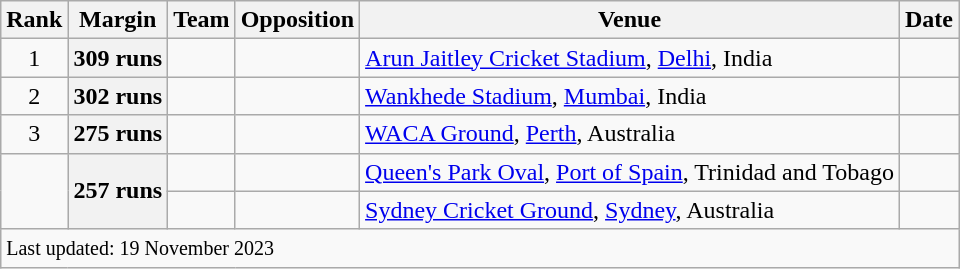<table class="wikitable plainrowheaders sortable">
<tr>
<th scope=col>Rank</th>
<th scope=col>Margin</th>
<th scope=col>Team</th>
<th scope=col>Opposition</th>
<th scope=col>Venue</th>
<th scope=col>Date</th>
</tr>
<tr>
<td align=center>1</td>
<th scope=row style=text-align:center;>309 runs</th>
<td></td>
<td></td>
<td><a href='#'>Arun Jaitley Cricket Stadium</a>, <a href='#'>Delhi</a>, India</td>
<td><a href='#'></a></td>
</tr>
<tr>
<td align=center>2</td>
<th scope=row style=text-align:center;>302 runs</th>
<td></td>
<td></td>
<td><a href='#'>Wankhede Stadium</a>, <a href='#'>Mumbai</a>, India</td>
<td><a href='#'></a></td>
</tr>
<tr>
<td align=center>3</td>
<th scope=row style=text-align:center;>275 runs</th>
<td></td>
<td></td>
<td><a href='#'>WACA Ground</a>, <a href='#'>Perth</a>, Australia</td>
<td><a href='#'></a></td>
</tr>
<tr>
<td align=center rowspan=2></td>
<th scope=row style=text-align:center; rowspan=2>257 runs</th>
<td></td>
<td></td>
<td><a href='#'>Queen's Park Oval</a>, <a href='#'>Port of Spain</a>, Trinidad and Tobago</td>
<td><a href='#'></a></td>
</tr>
<tr>
<td></td>
<td></td>
<td><a href='#'>Sydney Cricket Ground</a>, <a href='#'>Sydney</a>, Australia</td>
<td><a href='#'></a></td>
</tr>
<tr class=sortbottom>
<td colspan=6><small>Last updated: 19 November 2023</small></td>
</tr>
</table>
